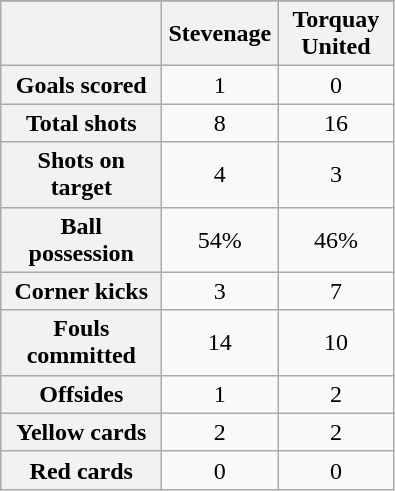<table class="wikitable plainrowheaders" style="text-align: center">
<tr>
</tr>
<tr>
<th width=100 scope=col></th>
<th width=70 scope=col>Stevenage</th>
<th width=70 scope=col>Torquay United</th>
</tr>
<tr>
<th scope=row>Goals scored</th>
<td>1</td>
<td>0</td>
</tr>
<tr>
<th scope=row>Total shots</th>
<td>8</td>
<td>16</td>
</tr>
<tr>
<th scope=row>Shots on target</th>
<td>4</td>
<td>3</td>
</tr>
<tr>
<th scope=row>Ball possession</th>
<td>54%</td>
<td>46%</td>
</tr>
<tr>
<th scope=row>Corner kicks</th>
<td>3</td>
<td>7</td>
</tr>
<tr>
<th scope=row>Fouls committed</th>
<td>14</td>
<td>10</td>
</tr>
<tr>
<th scope=row>Offsides</th>
<td>1</td>
<td>2</td>
</tr>
<tr>
<th scope=row>Yellow cards</th>
<td>2</td>
<td>2</td>
</tr>
<tr>
<th scope=row>Red cards</th>
<td>0</td>
<td>0</td>
</tr>
</table>
